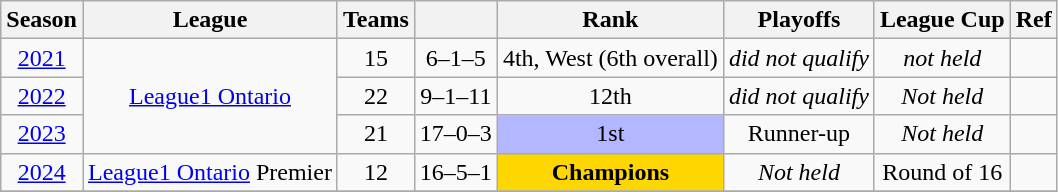<table class="wikitable" style="text-align: center;">
<tr>
<th>Season</th>
<th>League</th>
<th>Teams</th>
<th></th>
<th>Rank</th>
<th>Playoffs</th>
<th>League Cup</th>
<th>Ref</th>
</tr>
<tr>
<td><a href='#'>2021</a></td>
<td rowspan="3"><a href='#'>League1 Ontario</a></td>
<td>15</td>
<td>6–1–5</td>
<td>4th, West (6th overall)</td>
<td><em>did not qualify</em></td>
<td><em>not held</em></td>
<td></td>
</tr>
<tr>
<td><a href='#'>2022</a></td>
<td>22</td>
<td>9–1–11</td>
<td>12th</td>
<td><em>did not qualify</em></td>
<td><em>Not held</em></td>
<td></td>
</tr>
<tr>
<td><a href='#'>2023</a></td>
<td>21</td>
<td>17–0–3</td>
<td bgcolor="B3B7FF">1st</td>
<td>Runner-up</td>
<td><em>Not held</em></td>
<td></td>
</tr>
<tr>
<td><a href='#'>2024</a></td>
<td rowspan="1"><a href='#'>League1 Ontario</a> Premier</td>
<td>12</td>
<td>16–5–1</td>
<td bgcolor="gold"><strong>Champions</strong></td>
<td><em>Not held</em></td>
<td>Round of 16</td>
<td></td>
</tr>
<tr>
</tr>
</table>
